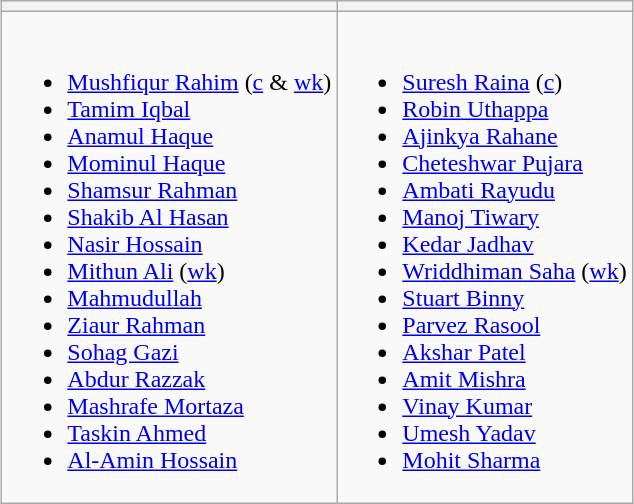<table class="wikitable" style="text-align:left; margin:auto">
<tr>
<th></th>
<th></th>
</tr>
<tr style="vertical-align:top">
<td><br><ul><li><a href='#'>Mushfiqur Rahim</a> (<a href='#'>c</a> & <a href='#'>wk</a>)</li><li><a href='#'>Tamim Iqbal</a></li><li><a href='#'>Anamul Haque</a></li><li><a href='#'>Mominul Haque</a></li><li><a href='#'>Shamsur Rahman</a></li><li><a href='#'>Shakib Al Hasan</a></li><li><a href='#'>Nasir Hossain</a></li><li><a href='#'>Mithun Ali</a> (<a href='#'>wk</a>)</li><li><a href='#'>Mahmudullah</a></li><li><a href='#'>Ziaur Rahman</a></li><li><a href='#'>Sohag Gazi</a></li><li><a href='#'>Abdur Razzak</a></li><li><a href='#'>Mashrafe Mortaza</a></li><li><a href='#'>Taskin Ahmed</a></li><li><a href='#'>Al-Amin Hossain</a></li></ul></td>
<td><br><ul><li><a href='#'>Suresh Raina</a> (<a href='#'>c</a>)</li><li><a href='#'>Robin Uthappa</a></li><li><a href='#'>Ajinkya Rahane</a></li><li><a href='#'>Cheteshwar Pujara</a></li><li><a href='#'>Ambati Rayudu</a></li><li><a href='#'>Manoj Tiwary</a></li><li><a href='#'>Kedar Jadhav</a></li><li><a href='#'>Wriddhiman Saha</a> (<a href='#'>wk</a>)</li><li><a href='#'>Stuart Binny</a></li><li><a href='#'>Parvez Rasool</a></li><li><a href='#'>Akshar Patel</a></li><li><a href='#'>Amit Mishra</a></li><li><a href='#'>Vinay Kumar</a></li><li><a href='#'>Umesh Yadav</a></li><li><a href='#'>Mohit Sharma</a></li></ul></td>
</tr>
</table>
